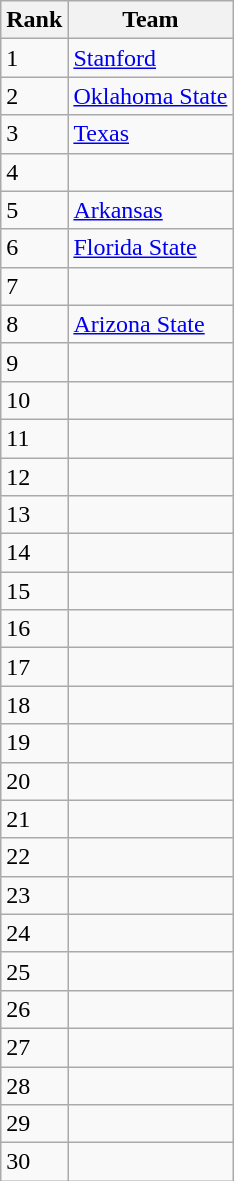<table class=wikitable>
<tr>
<th>Rank</th>
<th>Team</th>
</tr>
<tr>
<td>1</td>
<td><a href='#'>Stanford</a></td>
</tr>
<tr>
<td>2</td>
<td><a href='#'>Oklahoma State</a></td>
</tr>
<tr>
<td>3</td>
<td><a href='#'>Texas</a></td>
</tr>
<tr>
<td>4</td>
<td></td>
</tr>
<tr>
<td>5</td>
<td><a href='#'>Arkansas</a></td>
</tr>
<tr>
<td>6</td>
<td><a href='#'>Florida State</a></td>
</tr>
<tr>
<td>7</td>
<td></td>
</tr>
<tr>
<td>8</td>
<td><a href='#'>Arizona State</a></td>
</tr>
<tr>
<td>9</td>
<td></td>
</tr>
<tr>
<td>10</td>
<td></td>
</tr>
<tr>
<td>11</td>
<td></td>
</tr>
<tr>
<td>12</td>
<td></td>
</tr>
<tr>
<td>13</td>
<td></td>
</tr>
<tr>
<td>14</td>
<td></td>
</tr>
<tr>
<td>15</td>
<td></td>
</tr>
<tr>
<td>16</td>
<td></td>
</tr>
<tr>
<td>17</td>
<td></td>
</tr>
<tr>
<td>18</td>
<td></td>
</tr>
<tr>
<td>19</td>
<td></td>
</tr>
<tr>
<td>20</td>
<td></td>
</tr>
<tr>
<td>21</td>
<td></td>
</tr>
<tr>
<td>22</td>
<td></td>
</tr>
<tr>
<td>23</td>
<td></td>
</tr>
<tr>
<td>24</td>
<td></td>
</tr>
<tr>
<td>25</td>
<td></td>
</tr>
<tr>
<td>26</td>
<td></td>
</tr>
<tr>
<td>27</td>
<td></td>
</tr>
<tr>
<td>28</td>
<td></td>
</tr>
<tr>
<td>29</td>
<td></td>
</tr>
<tr>
<td>30</td>
<td></td>
</tr>
</table>
